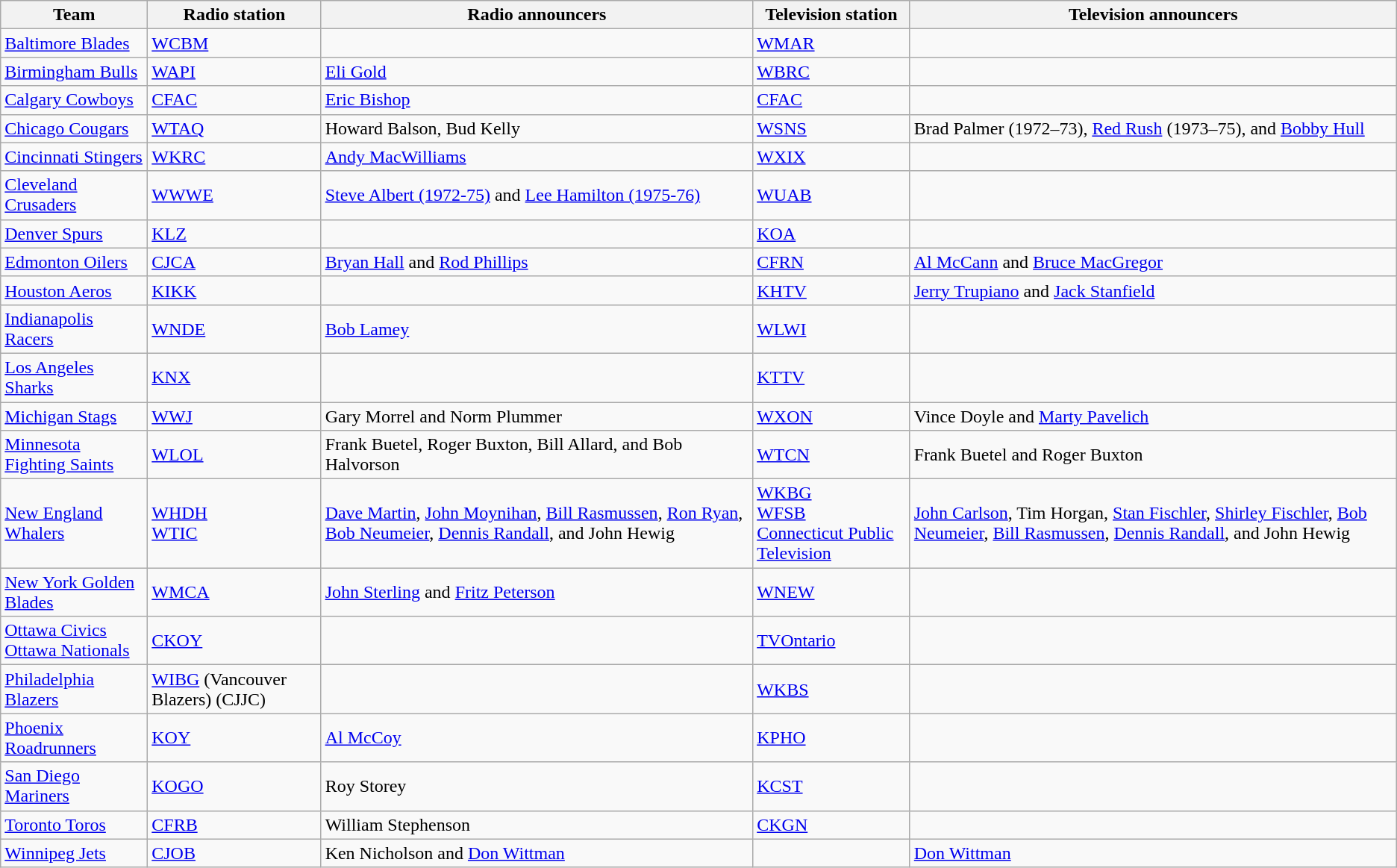<table class="wikitable">
<tr>
<th>Team</th>
<th>Radio station</th>
<th>Radio announcers</th>
<th>Television station</th>
<th>Television announcers</th>
</tr>
<tr>
<td><a href='#'>Baltimore Blades</a></td>
<td><a href='#'>WCBM</a></td>
<td></td>
<td><a href='#'>WMAR</a></td>
<td></td>
</tr>
<tr>
<td><a href='#'>Birmingham Bulls</a></td>
<td><a href='#'>WAPI</a></td>
<td><a href='#'>Eli Gold</a></td>
<td><a href='#'>WBRC</a></td>
<td></td>
</tr>
<tr>
<td><a href='#'>Calgary Cowboys</a></td>
<td><a href='#'>CFAC</a></td>
<td><a href='#'>Eric Bishop</a></td>
<td><a href='#'>CFAC</a></td>
<td></td>
</tr>
<tr>
<td><a href='#'>Chicago Cougars</a></td>
<td><a href='#'>WTAQ</a></td>
<td>Howard Balson, Bud Kelly</td>
<td><a href='#'>WSNS</a></td>
<td>Brad Palmer (1972–73), <a href='#'>Red Rush</a> (1973–75), and <a href='#'>Bobby Hull</a></td>
</tr>
<tr>
<td><a href='#'>Cincinnati Stingers</a></td>
<td><a href='#'>WKRC</a></td>
<td><a href='#'>Andy MacWilliams</a></td>
<td><a href='#'>WXIX</a></td>
<td></td>
</tr>
<tr>
<td><a href='#'>Cleveland Crusaders</a></td>
<td><a href='#'>WWWE</a></td>
<td><a href='#'>Steve Albert (1972-75)</a> and <a href='#'>Lee Hamilton (1975-76)</a></td>
<td><a href='#'>WUAB</a></td>
<td></td>
</tr>
<tr>
<td><a href='#'>Denver Spurs</a></td>
<td><a href='#'>KLZ</a></td>
<td></td>
<td><a href='#'>KOA</a></td>
<td></td>
</tr>
<tr>
<td><a href='#'>Edmonton Oilers</a></td>
<td><a href='#'>CJCA</a></td>
<td><a href='#'>Bryan Hall</a> and <a href='#'>Rod Phillips</a></td>
<td><a href='#'>CFRN</a></td>
<td><a href='#'>Al McCann</a> and <a href='#'>Bruce MacGregor</a></td>
</tr>
<tr>
<td><a href='#'>Houston Aeros</a></td>
<td><a href='#'>KIKK</a></td>
<td></td>
<td><a href='#'>KHTV</a></td>
<td><a href='#'>Jerry Trupiano</a> and <a href='#'>Jack Stanfield</a></td>
</tr>
<tr>
<td><a href='#'>Indianapolis Racers</a></td>
<td><a href='#'>WNDE</a></td>
<td><a href='#'>Bob Lamey</a></td>
<td><a href='#'>WLWI</a></td>
<td></td>
</tr>
<tr>
<td><a href='#'>Los Angeles Sharks</a></td>
<td><a href='#'>KNX</a></td>
<td></td>
<td><a href='#'>KTTV</a></td>
<td></td>
</tr>
<tr>
<td><a href='#'>Michigan Stags</a></td>
<td><a href='#'>WWJ</a></td>
<td>Gary Morrel and Norm Plummer</td>
<td><a href='#'>WXON</a></td>
<td>Vince Doyle and <a href='#'>Marty Pavelich</a></td>
</tr>
<tr>
<td><a href='#'>Minnesota Fighting Saints</a></td>
<td><a href='#'>WLOL</a></td>
<td>Frank Buetel, Roger Buxton, Bill Allard, and Bob Halvorson</td>
<td><a href='#'>WTCN</a></td>
<td>Frank Buetel and Roger Buxton</td>
</tr>
<tr>
<td><a href='#'>New England Whalers</a></td>
<td><a href='#'>WHDH</a><br><a href='#'>WTIC</a></td>
<td><a href='#'>Dave Martin</a>, <a href='#'>John Moynihan</a>, <a href='#'>Bill Rasmussen</a>, <a href='#'>Ron Ryan</a>, <a href='#'>Bob Neumeier</a>, <a href='#'>Dennis Randall</a>, and John Hewig</td>
<td><a href='#'>WKBG</a><br><a href='#'>WFSB</a><br><a href='#'>Connecticut Public Television</a></td>
<td><a href='#'>John Carlson</a>, Tim Horgan, <a href='#'>Stan Fischler</a>, <a href='#'>Shirley Fischler</a>, <a href='#'>Bob Neumeier</a>, <a href='#'>Bill Rasmussen</a>, <a href='#'>Dennis Randall</a>, and John Hewig</td>
</tr>
<tr>
<td><a href='#'>New York Golden Blades</a></td>
<td><a href='#'>WMCA</a></td>
<td><a href='#'>John Sterling</a> and <a href='#'>Fritz Peterson</a></td>
<td><a href='#'>WNEW</a></td>
<td></td>
</tr>
<tr>
<td><a href='#'>Ottawa Civics</a><br><a href='#'>Ottawa Nationals</a></td>
<td><a href='#'>CKOY</a></td>
<td></td>
<td><a href='#'>TVOntario</a></td>
</tr>
<tr>
<td><a href='#'>Philadelphia Blazers</a></td>
<td><a href='#'>WIBG</a> (Vancouver Blazers) (CJJC)</td>
<td></td>
<td><a href='#'>WKBS</a></td>
<td></td>
</tr>
<tr>
<td><a href='#'>Phoenix Roadrunners</a></td>
<td><a href='#'>KOY</a></td>
<td><a href='#'>Al McCoy</a></td>
<td><a href='#'>KPHO</a></td>
<td></td>
</tr>
<tr>
<td><a href='#'>San Diego Mariners</a></td>
<td><a href='#'>KOGO</a></td>
<td>Roy Storey</td>
<td><a href='#'>KCST</a></td>
<td></td>
</tr>
<tr>
<td><a href='#'>Toronto Toros</a></td>
<td><a href='#'>CFRB</a></td>
<td>William Stephenson</td>
<td><a href='#'>CKGN</a></td>
<td></td>
</tr>
<tr>
<td><a href='#'>Winnipeg Jets</a></td>
<td><a href='#'>CJOB</a></td>
<td>Ken Nicholson and <a href='#'>Don Wittman</a></td>
<td></td>
<td><a href='#'>Don Wittman</a></td>
</tr>
</table>
